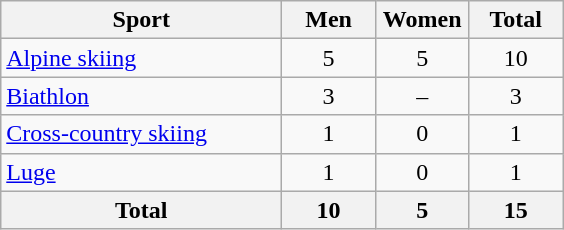<table class="wikitable sortable" style="text-align:center;">
<tr>
<th width=180>Sport</th>
<th width=55>Men</th>
<th width=55>Women</th>
<th width=55>Total</th>
</tr>
<tr>
<td align=left><a href='#'>Alpine skiing</a></td>
<td>5</td>
<td>5</td>
<td>10</td>
</tr>
<tr>
<td align=left><a href='#'>Biathlon</a></td>
<td>3</td>
<td>–</td>
<td>3</td>
</tr>
<tr>
<td align=left><a href='#'>Cross-country skiing</a></td>
<td>1</td>
<td>0</td>
<td>1</td>
</tr>
<tr>
<td align=left><a href='#'>Luge</a></td>
<td>1</td>
<td>0</td>
<td>1</td>
</tr>
<tr>
<th>Total</th>
<th>10</th>
<th>5</th>
<th>15</th>
</tr>
</table>
